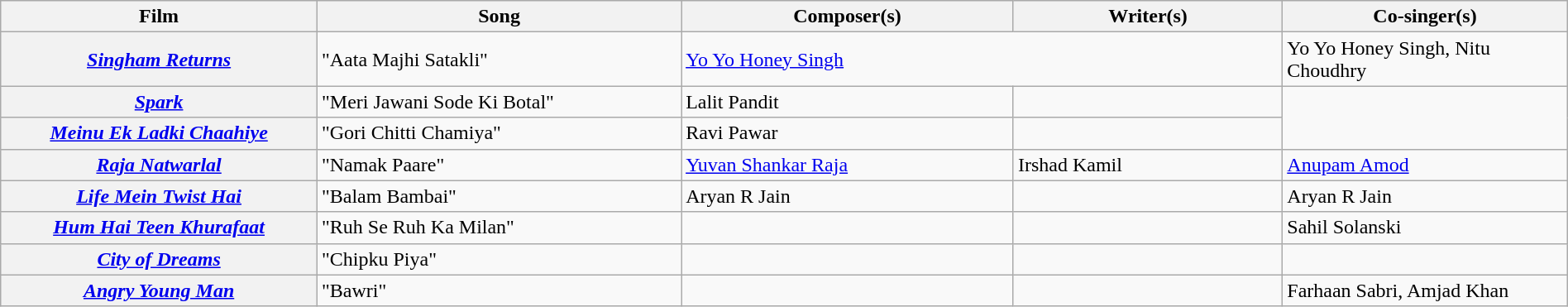<table class="wikitable plainrowheaders" width="100%" textcolor:#000;">
<tr>
<th scope="col" width=20%><strong>Film</strong></th>
<th scope="col" width=23%><strong>Song</strong></th>
<th scope="col" width=21%><strong>Composer(s)</strong></th>
<th scope="col" width=17%><strong>Writer(s)</strong></th>
<th scope="col" width=18%><strong>Co-singer(s)</strong></th>
</tr>
<tr>
<th scope="row"><em><a href='#'>Singham Returns</a></em></th>
<td>"Aata Majhi Satakli"</td>
<td colspan="2"><a href='#'>Yo Yo Honey Singh</a></td>
<td>Yo Yo Honey Singh, Nitu Choudhry</td>
</tr>
<tr>
<th scope="row"><em><a href='#'>Spark</a></em></th>
<td>"Meri Jawani Sode Ki Botal"</td>
<td>Lalit Pandit</td>
<td></td>
<td rowspan="2"></td>
</tr>
<tr>
<th scope="row"><em><a href='#'>Meinu Ek Ladki Chaahiye</a></em></th>
<td>"Gori Chitti Chamiya"</td>
<td>Ravi Pawar</td>
<td></td>
</tr>
<tr>
<th scope="row"><em><a href='#'>Raja Natwarlal</a></em></th>
<td>"Namak Paare"</td>
<td><a href='#'>Yuvan Shankar Raja</a></td>
<td>Irshad Kamil</td>
<td><a href='#'>Anupam Amod</a></td>
</tr>
<tr>
<th scope="row"><em><a href='#'>Life Mein Twist Hai</a></em></th>
<td>"Balam Bambai"</td>
<td>Aryan R Jain</td>
<td></td>
<td>Aryan R Jain</td>
</tr>
<tr>
<th scope="row"><em><a href='#'>Hum Hai Teen Khurafaat</a></em></th>
<td>"Ruh Se Ruh Ka Milan"</td>
<td></td>
<td></td>
<td>Sahil Solanski</td>
</tr>
<tr>
<th scope="row"><em><a href='#'>City of Dreams</a></em></th>
<td>"Chipku Piya"</td>
<td></td>
<td></td>
<td></td>
</tr>
<tr>
<th scope="row"><em><a href='#'>Angry Young Man</a></em></th>
<td>"Bawri"</td>
<td></td>
<td></td>
<td>Farhaan Sabri, Amjad Khan</td>
</tr>
</table>
